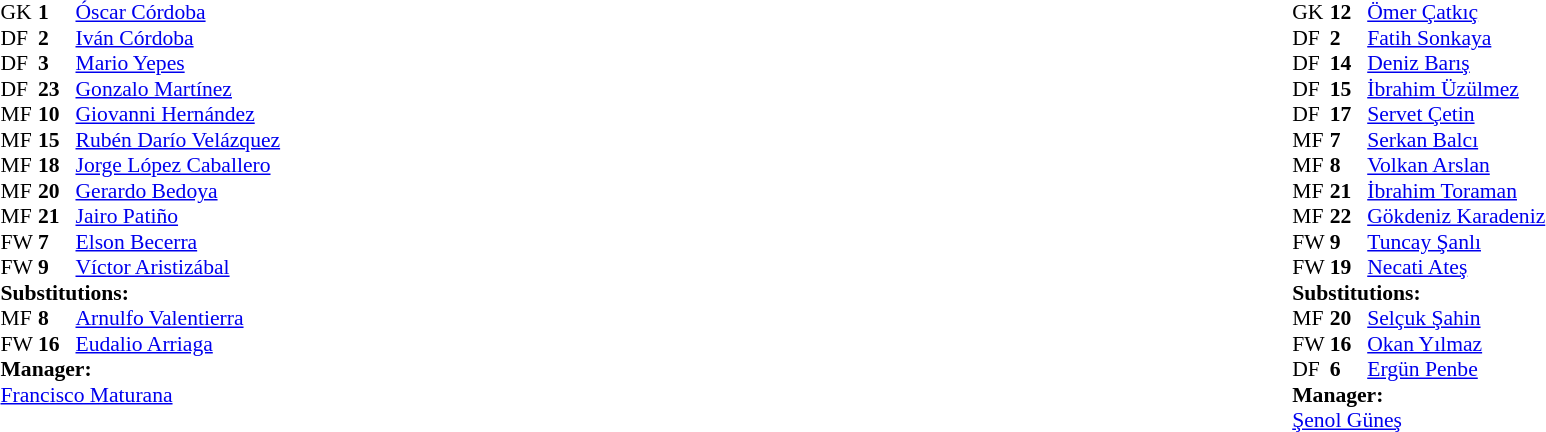<table width="100%">
<tr>
<td valign="top" width="50%"><br><table style="font-size: 90%" cellspacing="0" cellpadding="0">
<tr>
<th width=25></th>
<th width=25></th>
</tr>
<tr>
<td>GK</td>
<td><strong>1</strong></td>
<td><a href='#'>Óscar Córdoba</a></td>
</tr>
<tr>
<td>DF</td>
<td><strong>2</strong></td>
<td><a href='#'>Iván Córdoba</a></td>
</tr>
<tr>
<td>DF</td>
<td><strong>3</strong></td>
<td><a href='#'>Mario Yepes</a></td>
</tr>
<tr>
<td>DF</td>
<td><strong>23</strong></td>
<td><a href='#'>Gonzalo Martínez</a></td>
<td></td>
</tr>
<tr>
<td>MF</td>
<td><strong>10</strong></td>
<td><a href='#'>Giovanni Hernández</a></td>
</tr>
<tr>
<td>MF</td>
<td><strong>15</strong></td>
<td><a href='#'>Rubén Darío Velázquez</a></td>
</tr>
<tr>
<td>MF</td>
<td><strong>18</strong></td>
<td><a href='#'>Jorge López Caballero</a></td>
<td></td>
<td></td>
</tr>
<tr>
<td>MF</td>
<td><strong>20</strong></td>
<td><a href='#'>Gerardo Bedoya</a></td>
</tr>
<tr>
<td>MF</td>
<td><strong>21</strong></td>
<td><a href='#'>Jairo Patiño</a></td>
</tr>
<tr>
<td>FW</td>
<td><strong>7</strong></td>
<td><a href='#'>Elson Becerra</a></td>
<td></td>
<td></td>
</tr>
<tr>
<td>FW</td>
<td><strong>9</strong></td>
<td><a href='#'>Víctor Aristizábal</a></td>
</tr>
<tr>
<td colspan=3><strong>Substitutions:</strong></td>
</tr>
<tr>
<td>MF</td>
<td><strong>8</strong></td>
<td><a href='#'>Arnulfo Valentierra</a></td>
<td></td>
<td></td>
</tr>
<tr>
<td>FW</td>
<td><strong>16</strong></td>
<td><a href='#'>Eudalio Arriaga</a></td>
<td></td>
<td></td>
</tr>
<tr>
<td colspan=3><strong>Manager:</strong></td>
</tr>
<tr>
<td colspan="4"><a href='#'>Francisco Maturana</a></td>
</tr>
</table>
</td>
<td valign="top"></td>
<td valign="top" width="50%"><br><table style="font-size: 90%" cellspacing="0" cellpadding="0" align="center">
<tr>
<th width=25></th>
<th width=25></th>
</tr>
<tr>
<td>GK</td>
<td><strong>12</strong></td>
<td><a href='#'>Ömer Çatkıç</a></td>
<td></td>
</tr>
<tr>
<td>DF</td>
<td><strong>2</strong></td>
<td><a href='#'>Fatih Sonkaya</a></td>
<td></td>
<td></td>
</tr>
<tr>
<td>DF</td>
<td><strong>14</strong></td>
<td><a href='#'>Deniz Barış</a></td>
</tr>
<tr>
<td>DF</td>
<td><strong>15</strong></td>
<td><a href='#'>İbrahim Üzülmez</a></td>
<td></td>
</tr>
<tr>
<td>DF</td>
<td><strong>17</strong></td>
<td><a href='#'>Servet Çetin</a></td>
<td></td>
</tr>
<tr>
<td>MF</td>
<td><strong>7</strong></td>
<td><a href='#'>Serkan Balcı</a></td>
</tr>
<tr>
<td>MF</td>
<td><strong>8</strong></td>
<td><a href='#'>Volkan Arslan</a></td>
<td></td>
<td></td>
</tr>
<tr>
<td>MF</td>
<td><strong>21</strong></td>
<td><a href='#'>İbrahim Toraman</a></td>
</tr>
<tr>
<td>MF</td>
<td><strong>22</strong></td>
<td><a href='#'>Gökdeniz Karadeniz</a></td>
</tr>
<tr>
<td>FW</td>
<td><strong>9</strong></td>
<td><a href='#'>Tuncay Şanlı</a></td>
<td></td>
</tr>
<tr>
<td>FW</td>
<td><strong>19</strong></td>
<td><a href='#'>Necati Ateş</a></td>
<td></td>
<td></td>
</tr>
<tr>
<td colspan=3><strong>Substitutions:</strong></td>
</tr>
<tr>
<td>MF</td>
<td><strong>20</strong></td>
<td><a href='#'>Selçuk Şahin</a></td>
<td></td>
<td></td>
</tr>
<tr>
<td>FW</td>
<td><strong>16</strong></td>
<td><a href='#'>Okan Yılmaz</a></td>
<td></td>
<td></td>
</tr>
<tr>
<td>DF</td>
<td><strong>6</strong></td>
<td><a href='#'>Ergün Penbe</a></td>
<td></td>
<td></td>
</tr>
<tr>
<td colspan=3><strong>Manager:</strong></td>
</tr>
<tr>
<td colspan="4"><a href='#'>Şenol Güneş</a></td>
</tr>
</table>
</td>
</tr>
</table>
